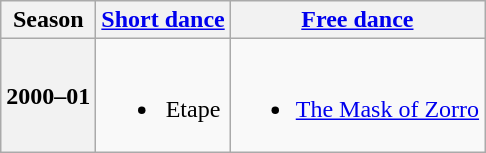<table class=wikitable style=text-align:center>
<tr>
<th>Season</th>
<th><a href='#'>Short dance</a></th>
<th><a href='#'>Free dance</a></th>
</tr>
<tr>
<th>2000–01 <br> </th>
<td><br><ul><li>Etape</li></ul></td>
<td><br><ul><li><a href='#'>The Mask of Zorro</a> <br></li></ul></td>
</tr>
</table>
